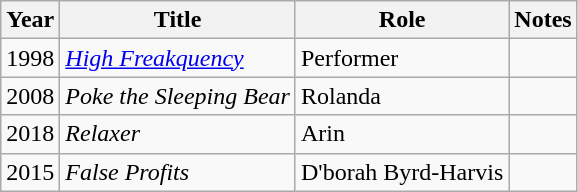<table class="wikitable sortable">
<tr>
<th>Year</th>
<th>Title</th>
<th>Role</th>
<th>Notes</th>
</tr>
<tr>
<td>1998</td>
<td><em><a href='#'>High Freakquency</a></em></td>
<td>Performer</td>
<td></td>
</tr>
<tr>
<td>2008</td>
<td><em>Poke the Sleeping Bear</em></td>
<td>Rolanda</td>
<td></td>
</tr>
<tr>
<td>2018</td>
<td><em>Relaxer</em></td>
<td>Arin</td>
<td></td>
</tr>
<tr>
<td>2015</td>
<td><em>False Profits</em></td>
<td>D'borah Byrd-Harvis</td>
<td></td>
</tr>
</table>
